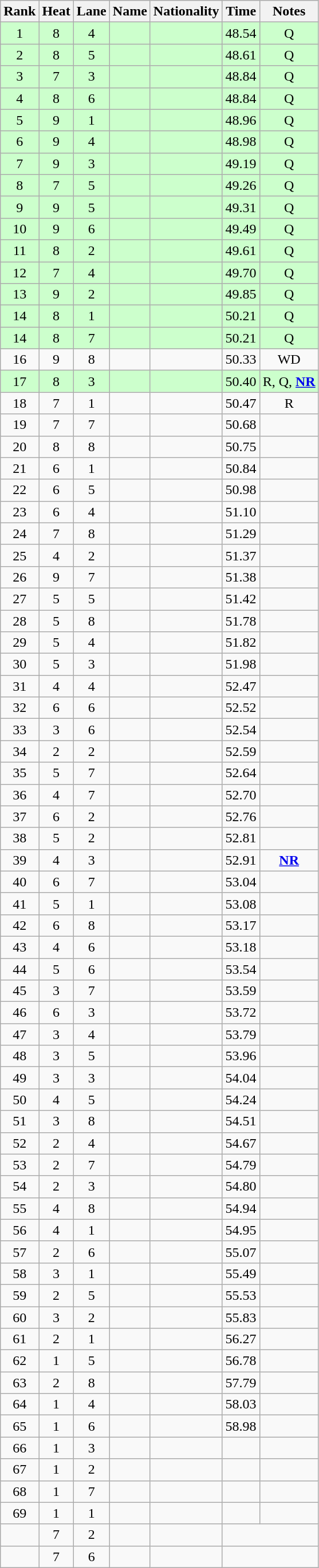<table class="wikitable sortable" style="text-align:center">
<tr>
<th>Rank</th>
<th>Heat</th>
<th>Lane</th>
<th>Name</th>
<th>Nationality</th>
<th>Time</th>
<th>Notes</th>
</tr>
<tr bgcolor=ccffcc>
<td>1</td>
<td>8</td>
<td>4</td>
<td align=left></td>
<td align=left></td>
<td>48.54</td>
<td>Q</td>
</tr>
<tr bgcolor=ccffcc>
<td>2</td>
<td>8</td>
<td>5</td>
<td align=left></td>
<td align=left></td>
<td>48.61</td>
<td>Q</td>
</tr>
<tr bgcolor=ccffcc>
<td>3</td>
<td>7</td>
<td>3</td>
<td align=left></td>
<td align=left></td>
<td>48.84</td>
<td>Q</td>
</tr>
<tr bgcolor=ccffcc>
<td>4</td>
<td>8</td>
<td>6</td>
<td align=left></td>
<td align=left></td>
<td>48.84</td>
<td>Q</td>
</tr>
<tr bgcolor=ccffcc>
<td>5</td>
<td>9</td>
<td>1</td>
<td align=left></td>
<td align=left></td>
<td>48.96</td>
<td>Q</td>
</tr>
<tr bgcolor=ccffcc>
<td>6</td>
<td>9</td>
<td>4</td>
<td align=left></td>
<td align=left></td>
<td>48.98</td>
<td>Q</td>
</tr>
<tr bgcolor=ccffcc>
<td>7</td>
<td>9</td>
<td>3</td>
<td align=left></td>
<td align=left></td>
<td>49.19</td>
<td>Q</td>
</tr>
<tr bgcolor=ccffcc>
<td>8</td>
<td>7</td>
<td>5</td>
<td align=left></td>
<td align=left></td>
<td>49.26</td>
<td>Q</td>
</tr>
<tr bgcolor=ccffcc>
<td>9</td>
<td>9</td>
<td>5</td>
<td align=left></td>
<td align=left></td>
<td>49.31</td>
<td>Q</td>
</tr>
<tr bgcolor=ccffcc>
<td>10</td>
<td>9</td>
<td>6</td>
<td align=left></td>
<td align=left></td>
<td>49.49</td>
<td>Q</td>
</tr>
<tr bgcolor=ccffcc>
<td>11</td>
<td>8</td>
<td>2</td>
<td align=left></td>
<td align=left></td>
<td>49.61</td>
<td>Q</td>
</tr>
<tr bgcolor=ccffcc>
<td>12</td>
<td>7</td>
<td>4</td>
<td align=left></td>
<td align=left></td>
<td>49.70</td>
<td>Q</td>
</tr>
<tr bgcolor=ccffcc>
<td>13</td>
<td>9</td>
<td>2</td>
<td align=left></td>
<td align=left></td>
<td>49.85</td>
<td>Q</td>
</tr>
<tr bgcolor=ccffcc>
<td>14</td>
<td>8</td>
<td>1</td>
<td align=left></td>
<td align=left></td>
<td>50.21</td>
<td>Q</td>
</tr>
<tr bgcolor=ccffcc>
<td>14</td>
<td>8</td>
<td>7</td>
<td align=left></td>
<td align=left></td>
<td>50.21</td>
<td>Q</td>
</tr>
<tr>
<td>16</td>
<td>9</td>
<td>8</td>
<td align=left></td>
<td align=left></td>
<td>50.33</td>
<td>WD</td>
</tr>
<tr bgcolor=ccffcc>
<td>17</td>
<td>8</td>
<td>3</td>
<td align=left></td>
<td align=left></td>
<td>50.40</td>
<td>R, Q, <strong><a href='#'>NR</a></strong></td>
</tr>
<tr>
<td>18</td>
<td>7</td>
<td>1</td>
<td align=left></td>
<td align=left></td>
<td>50.47</td>
<td>R</td>
</tr>
<tr>
<td>19</td>
<td>7</td>
<td>7</td>
<td align=left></td>
<td align=left></td>
<td>50.68</td>
<td></td>
</tr>
<tr>
<td>20</td>
<td>8</td>
<td>8</td>
<td align=left></td>
<td align=left></td>
<td>50.75</td>
<td></td>
</tr>
<tr>
<td>21</td>
<td>6</td>
<td>1</td>
<td align=left></td>
<td align=left></td>
<td>50.84</td>
<td></td>
</tr>
<tr>
<td>22</td>
<td>6</td>
<td>5</td>
<td align=left></td>
<td align=left></td>
<td>50.98</td>
<td></td>
</tr>
<tr>
<td>23</td>
<td>6</td>
<td>4</td>
<td align=left></td>
<td align=left></td>
<td>51.10</td>
<td></td>
</tr>
<tr>
<td>24</td>
<td>7</td>
<td>8</td>
<td align=left></td>
<td align=left></td>
<td>51.29</td>
<td></td>
</tr>
<tr>
<td>25</td>
<td>4</td>
<td>2</td>
<td align=left></td>
<td align=left></td>
<td>51.37</td>
<td></td>
</tr>
<tr>
<td>26</td>
<td>9</td>
<td>7</td>
<td align=left></td>
<td align=left></td>
<td>51.38</td>
<td></td>
</tr>
<tr>
<td>27</td>
<td>5</td>
<td>5</td>
<td align=left></td>
<td align=left></td>
<td>51.42</td>
<td></td>
</tr>
<tr>
<td>28</td>
<td>5</td>
<td>8</td>
<td align=left></td>
<td align=left></td>
<td>51.78</td>
<td></td>
</tr>
<tr>
<td>29</td>
<td>5</td>
<td>4</td>
<td align=left></td>
<td align=left></td>
<td>51.82</td>
<td></td>
</tr>
<tr>
<td>30</td>
<td>5</td>
<td>3</td>
<td align=left></td>
<td align=left></td>
<td>51.98</td>
<td></td>
</tr>
<tr>
<td>31</td>
<td>4</td>
<td>4</td>
<td align=left></td>
<td align=left></td>
<td>52.47</td>
<td></td>
</tr>
<tr>
<td>32</td>
<td>6</td>
<td>6</td>
<td align=left></td>
<td align=left></td>
<td>52.52</td>
<td></td>
</tr>
<tr>
<td>33</td>
<td>3</td>
<td>6</td>
<td align=left></td>
<td align=left></td>
<td>52.54</td>
<td></td>
</tr>
<tr>
<td>34</td>
<td>2</td>
<td>2</td>
<td align=left></td>
<td align=left></td>
<td>52.59</td>
<td></td>
</tr>
<tr>
<td>35</td>
<td>5</td>
<td>7</td>
<td align=left></td>
<td align=left></td>
<td>52.64</td>
<td></td>
</tr>
<tr>
<td>36</td>
<td>4</td>
<td>7</td>
<td align=left></td>
<td align=left></td>
<td>52.70</td>
<td></td>
</tr>
<tr>
<td>37</td>
<td>6</td>
<td>2</td>
<td align=left></td>
<td align=left></td>
<td>52.76</td>
<td></td>
</tr>
<tr>
<td>38</td>
<td>5</td>
<td>2</td>
<td align=left></td>
<td align=left></td>
<td>52.81</td>
<td></td>
</tr>
<tr>
<td>39</td>
<td>4</td>
<td>3</td>
<td align=left></td>
<td align=left></td>
<td>52.91</td>
<td><strong><a href='#'>NR</a></strong></td>
</tr>
<tr>
<td>40</td>
<td>6</td>
<td>7</td>
<td align=left></td>
<td align=left></td>
<td>53.04</td>
<td></td>
</tr>
<tr>
<td>41</td>
<td>5</td>
<td>1</td>
<td align=left></td>
<td align=left></td>
<td>53.08</td>
<td></td>
</tr>
<tr>
<td>42</td>
<td>6</td>
<td>8</td>
<td align=left></td>
<td align=left></td>
<td>53.17</td>
<td></td>
</tr>
<tr>
<td>43</td>
<td>4</td>
<td>6</td>
<td align=left></td>
<td align=left></td>
<td>53.18</td>
<td></td>
</tr>
<tr>
<td>44</td>
<td>5</td>
<td>6</td>
<td align=left></td>
<td align=left></td>
<td>53.54</td>
<td></td>
</tr>
<tr>
<td>45</td>
<td>3</td>
<td>7</td>
<td align=left></td>
<td align=left></td>
<td>53.59</td>
<td></td>
</tr>
<tr>
<td>46</td>
<td>6</td>
<td>3</td>
<td align=left></td>
<td align=left></td>
<td>53.72</td>
<td></td>
</tr>
<tr>
<td>47</td>
<td>3</td>
<td>4</td>
<td align=left></td>
<td align=left></td>
<td>53.79</td>
<td></td>
</tr>
<tr>
<td>48</td>
<td>3</td>
<td>5</td>
<td align=left></td>
<td align=left></td>
<td>53.96</td>
<td></td>
</tr>
<tr>
<td>49</td>
<td>3</td>
<td>3</td>
<td align=left></td>
<td align=left></td>
<td>54.04</td>
<td></td>
</tr>
<tr>
<td>50</td>
<td>4</td>
<td>5</td>
<td align=left></td>
<td align=left></td>
<td>54.24</td>
<td></td>
</tr>
<tr>
<td>51</td>
<td>3</td>
<td>8</td>
<td align=left></td>
<td align=left></td>
<td>54.51</td>
<td></td>
</tr>
<tr>
<td>52</td>
<td>2</td>
<td>4</td>
<td align=left></td>
<td align=left></td>
<td>54.67</td>
<td></td>
</tr>
<tr>
<td>53</td>
<td>2</td>
<td>7</td>
<td align=left></td>
<td align=left></td>
<td>54.79</td>
<td></td>
</tr>
<tr>
<td>54</td>
<td>2</td>
<td>3</td>
<td align=left></td>
<td align=left></td>
<td>54.80</td>
<td></td>
</tr>
<tr>
<td>55</td>
<td>4</td>
<td>8</td>
<td align=left></td>
<td align=left></td>
<td>54.94</td>
<td></td>
</tr>
<tr>
<td>56</td>
<td>4</td>
<td>1</td>
<td align=left></td>
<td align=left></td>
<td>54.95</td>
<td></td>
</tr>
<tr>
<td>57</td>
<td>2</td>
<td>6</td>
<td align=left></td>
<td align=left></td>
<td>55.07</td>
<td></td>
</tr>
<tr>
<td>58</td>
<td>3</td>
<td>1</td>
<td align=left></td>
<td align=left></td>
<td>55.49</td>
<td></td>
</tr>
<tr>
<td>59</td>
<td>2</td>
<td>5</td>
<td align=left></td>
<td align=left></td>
<td>55.53</td>
<td></td>
</tr>
<tr>
<td>60</td>
<td>3</td>
<td>2</td>
<td align=left></td>
<td align=left></td>
<td>55.83</td>
<td></td>
</tr>
<tr>
<td>61</td>
<td>2</td>
<td>1</td>
<td align=left></td>
<td align=left></td>
<td>56.27</td>
<td></td>
</tr>
<tr>
<td>62</td>
<td>1</td>
<td>5</td>
<td align=left></td>
<td align=left></td>
<td>56.78</td>
<td></td>
</tr>
<tr>
<td>63</td>
<td>2</td>
<td>8</td>
<td align=left></td>
<td align=left></td>
<td>57.79</td>
<td></td>
</tr>
<tr>
<td>64</td>
<td>1</td>
<td>4</td>
<td align=left></td>
<td align=left></td>
<td>58.03</td>
<td></td>
</tr>
<tr>
<td>65</td>
<td>1</td>
<td>6</td>
<td align=left></td>
<td align=left></td>
<td>58.98</td>
<td></td>
</tr>
<tr>
<td>66</td>
<td>1</td>
<td>3</td>
<td align=left></td>
<td align=left></td>
<td></td>
<td></td>
</tr>
<tr>
<td>67</td>
<td>1</td>
<td>2</td>
<td align=left></td>
<td align=left></td>
<td></td>
<td></td>
</tr>
<tr>
<td>68</td>
<td>1</td>
<td>7</td>
<td align=left></td>
<td align=left></td>
<td></td>
<td></td>
</tr>
<tr>
<td>69</td>
<td>1</td>
<td>1</td>
<td align=left></td>
<td align=left></td>
<td></td>
<td></td>
</tr>
<tr>
<td></td>
<td>7</td>
<td>2</td>
<td align=left></td>
<td align=left></td>
<td colspan=2></td>
</tr>
<tr>
<td></td>
<td>7</td>
<td>6</td>
<td align=left></td>
<td align=left></td>
<td colspan=2></td>
</tr>
</table>
